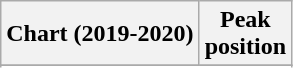<table class="wikitable sortable plainrowheaders" style="text-align:center">
<tr>
<th scope="col">Chart (2019-2020)</th>
<th scope="col">Peak<br> position</th>
</tr>
<tr>
</tr>
<tr>
</tr>
<tr>
</tr>
<tr>
</tr>
</table>
